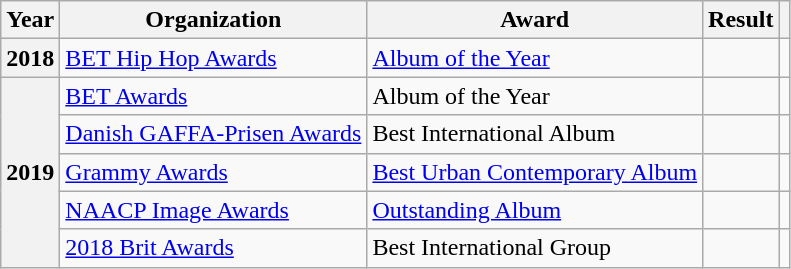<table class="wikitable plainrowheaders">
<tr>
<th scope="col">Year</th>
<th scope="col">Organization</th>
<th scope="col">Award</th>
<th scope="col">Result</th>
<th scope="col"></th>
</tr>
<tr>
<th scope="row">2018</th>
<td><a href='#'>BET Hip Hop Awards</a></td>
<td><a href='#'>Album of the Year</a></td>
<td></td>
<td style="text-align:center;"></td>
</tr>
<tr>
<th scope="row" rowspan="5">2019</th>
<td><a href='#'>BET Awards</a></td>
<td>Album of the Year</td>
<td></td>
<td style="text-align:center;"></td>
</tr>
<tr>
<td><a href='#'>Danish GAFFA-Prisen Awards</a></td>
<td>Best International Album</td>
<td></td>
<td style="text-align:center;"></td>
</tr>
<tr>
<td><a href='#'>Grammy Awards</a></td>
<td><a href='#'>Best Urban Contemporary Album</a></td>
<td></td>
<td style="text-align:center;"></td>
</tr>
<tr>
<td><a href='#'>NAACP Image Awards</a></td>
<td><a href='#'>Outstanding Album</a></td>
<td></td>
<td></td>
</tr>
<tr>
<td><a href='#'>2018 Brit Awards</a></td>
<td>Best International Group</td>
<td></td>
<td></td>
</tr>
</table>
